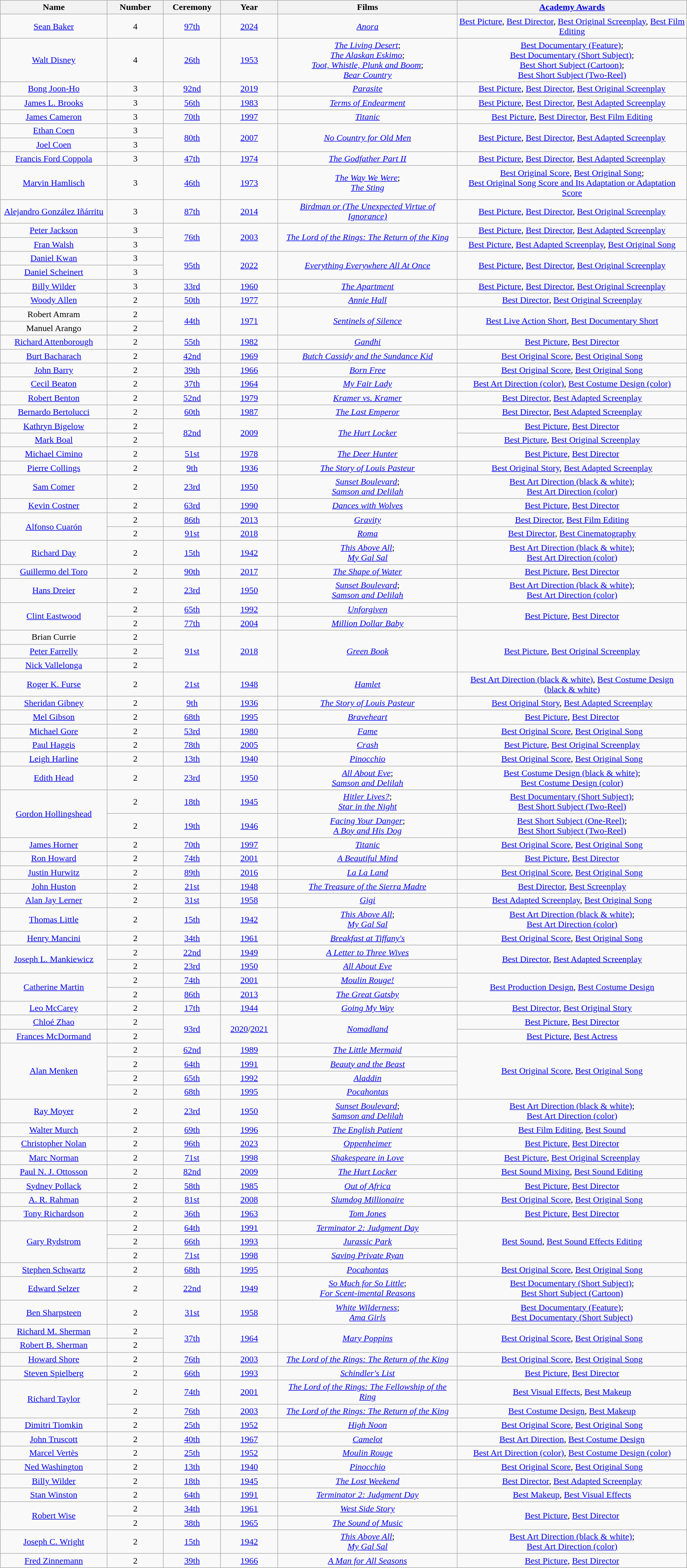<table class="wikitable sortable" style="text-align: center">
<tr>
<th width="200">Name</th>
<th width="100">Number</th>
<th width="100">Ceremony</th>
<th width="100">Year</th>
<th width="350">Films</th>
<th width="450"><a href='#'>Academy Awards</a></th>
</tr>
<tr>
<td><a href='#'>Sean Baker</a></td>
<td>4</td>
<td><a href='#'>97th</a></td>
<td><a href='#'>2024</a></td>
<td><em><a href='#'>Anora</a></em></td>
<td><a href='#'>Best Picture</a>, <a href='#'>Best Director</a>, <a href='#'>Best Original Screenplay</a>, <a href='#'>Best Film Editing</a></td>
</tr>
<tr>
<td><a href='#'>Walt Disney</a></td>
<td>4</td>
<td><a href='#'>26th</a></td>
<td><a href='#'>1953</a></td>
<td><em><a href='#'>The Living Desert</a></em>;<br><em><a href='#'>The Alaskan Eskimo</a></em>;<br><em><a href='#'>Toot, Whistle, Plunk and Boom</a></em>;<br><em><a href='#'>Bear Country</a></em></td>
<td><a href='#'>Best Documentary (Feature)</a>;<br><a href='#'>Best Documentary (Short Subject)</a>;<br><a href='#'>Best Short Subject (Cartoon)</a>;<br><a href='#'>Best Short Subject (Two-Reel)</a></td>
</tr>
<tr>
<td><a href='#'>Bong Joon-Ho</a></td>
<td>3</td>
<td><a href='#'>92nd</a></td>
<td><a href='#'>2019</a></td>
<td><em><a href='#'>Parasite</a></em></td>
<td><a href='#'>Best Picture</a>, <a href='#'>Best Director</a>, <a href='#'>Best Original Screenplay</a></td>
</tr>
<tr>
<td><a href='#'>James L. Brooks</a></td>
<td>3</td>
<td><a href='#'>56th</a></td>
<td><a href='#'>1983</a></td>
<td><em><a href='#'>Terms of Endearment</a></em></td>
<td><a href='#'>Best Picture</a>, <a href='#'>Best Director</a>, <a href='#'>Best Adapted Screenplay</a></td>
</tr>
<tr>
<td><a href='#'>James Cameron</a></td>
<td>3</td>
<td><a href='#'>70th</a></td>
<td><a href='#'>1997</a></td>
<td><em><a href='#'>Titanic</a></em></td>
<td><a href='#'>Best Picture</a>, <a href='#'>Best Director</a>, <a href='#'>Best Film Editing</a></td>
</tr>
<tr>
<td><a href='#'>Ethan Coen</a></td>
<td>3</td>
<td rowspan=2><a href='#'>80th</a></td>
<td rowspan=2><a href='#'>2007</a></td>
<td rowspan=2><em><a href='#'>No Country for Old Men</a></em></td>
<td rowspan=2><a href='#'>Best Picture</a>, <a href='#'>Best Director</a>, <a href='#'>Best Adapted Screenplay</a></td>
</tr>
<tr>
<td><a href='#'>Joel Coen</a></td>
<td>3</td>
</tr>
<tr>
<td><a href='#'>Francis Ford Coppola</a></td>
<td>3</td>
<td><a href='#'>47th</a></td>
<td><a href='#'>1974</a></td>
<td><em><a href='#'>The Godfather Part II</a></em></td>
<td><a href='#'>Best Picture</a>, <a href='#'>Best Director</a>, <a href='#'>Best Adapted Screenplay</a></td>
</tr>
<tr>
<td><a href='#'>Marvin Hamlisch</a></td>
<td>3</td>
<td><a href='#'>46th</a></td>
<td><a href='#'>1973</a></td>
<td><em><a href='#'>The Way We Were</a></em>;<br><em><a href='#'>The Sting</a></em></td>
<td><a href='#'>Best Original Score</a>, <a href='#'>Best Original Song</a>;<br><a href='#'>Best Original Song Score and Its Adaptation or Adaptation Score</a></td>
</tr>
<tr>
<td><a href='#'>Alejandro González Iñárritu</a></td>
<td>3</td>
<td><a href='#'>87th</a></td>
<td><a href='#'>2014</a></td>
<td><em><a href='#'>Birdman or (The Unexpected Virtue of Ignorance)</a></em></td>
<td><a href='#'>Best Picture</a>, <a href='#'>Best Director</a>, <a href='#'>Best Original Screenplay</a></td>
</tr>
<tr>
<td><a href='#'>Peter Jackson</a></td>
<td>3</td>
<td rowspan=2><a href='#'>76th</a></td>
<td rowspan=2><a href='#'>2003</a></td>
<td rowspan=2><em><a href='#'>The Lord of the Rings: The Return of the King</a></em></td>
<td><a href='#'>Best Picture</a>, <a href='#'>Best Director</a>, <a href='#'>Best Adapted Screenplay</a></td>
</tr>
<tr>
<td><a href='#'>Fran Walsh</a></td>
<td>3</td>
<td><a href='#'>Best Picture</a>, <a href='#'>Best Adapted Screenplay</a>, <a href='#'>Best Original Song</a></td>
</tr>
<tr>
<td><a href='#'>Daniel Kwan</a></td>
<td>3</td>
<td rowspan=2><a href='#'>95th</a></td>
<td rowspan=2><a href='#'>2022</a></td>
<td rowspan=2><em><a href='#'>Everything Everywhere All At Once</a></em></td>
<td rowspan=2><a href='#'>Best Picture</a>, <a href='#'>Best Director</a>, <a href='#'>Best Original Screenplay</a></td>
</tr>
<tr>
<td><a href='#'>Daniel Scheinert</a></td>
<td>3</td>
</tr>
<tr>
<td><a href='#'>Billy Wilder</a></td>
<td>3</td>
<td><a href='#'>33rd</a></td>
<td><a href='#'>1960</a></td>
<td><em><a href='#'>The Apartment</a></em></td>
<td><a href='#'>Best Picture</a>, <a href='#'>Best Director</a>, <a href='#'>Best Original Screenplay</a></td>
</tr>
<tr>
<td><a href='#'>Woody Allen</a></td>
<td>2</td>
<td><a href='#'>50th</a></td>
<td><a href='#'>1977</a></td>
<td><em><a href='#'>Annie Hall</a></em></td>
<td><a href='#'>Best Director</a>, <a href='#'>Best Original Screenplay</a></td>
</tr>
<tr>
<td>Robert Amram</td>
<td>2</td>
<td rowspan=2><a href='#'>44th</a></td>
<td rowspan=2><a href='#'>1971</a></td>
<td rowspan=2><em><a href='#'>Sentinels of Silence</a></em></td>
<td rowspan=2><a href='#'>Best Live Action Short</a>, <a href='#'>Best Documentary Short</a></td>
</tr>
<tr>
<td>Manuel Arango</td>
<td>2</td>
</tr>
<tr>
<td><a href='#'>Richard Attenborough</a></td>
<td>2</td>
<td><a href='#'>55th</a></td>
<td><a href='#'>1982</a></td>
<td><em><a href='#'>Gandhi</a></em></td>
<td><a href='#'>Best Picture</a>, <a href='#'>Best Director</a></td>
</tr>
<tr>
<td><a href='#'>Burt Bacharach</a></td>
<td>2</td>
<td><a href='#'>42nd</a></td>
<td><a href='#'>1969</a></td>
<td><em><a href='#'>Butch Cassidy and the Sundance Kid</a></em></td>
<td><a href='#'>Best Original Score</a>, <a href='#'>Best Original Song</a></td>
</tr>
<tr>
<td><a href='#'>John Barry</a></td>
<td>2</td>
<td><a href='#'>39th</a></td>
<td><a href='#'>1966</a></td>
<td><em><a href='#'>Born Free</a></em></td>
<td><a href='#'>Best Original Score</a>, <a href='#'>Best Original Song</a></td>
</tr>
<tr>
<td><a href='#'>Cecil Beaton</a></td>
<td>2</td>
<td><a href='#'>37th</a></td>
<td><a href='#'>1964</a></td>
<td><em><a href='#'>My Fair Lady</a></em></td>
<td><a href='#'>Best Art Direction (color)</a>, <a href='#'>Best Costume Design (color)</a></td>
</tr>
<tr>
<td><a href='#'>Robert Benton</a></td>
<td>2</td>
<td><a href='#'>52nd</a></td>
<td><a href='#'>1979</a></td>
<td><em><a href='#'>Kramer vs. Kramer</a></em></td>
<td><a href='#'>Best Director</a>, <a href='#'>Best Adapted Screenplay</a></td>
</tr>
<tr>
<td><a href='#'>Bernardo Bertolucci</a></td>
<td>2</td>
<td><a href='#'>60th</a></td>
<td><a href='#'>1987</a></td>
<td><em><a href='#'>The Last Emperor</a></em></td>
<td><a href='#'>Best Director</a>, <a href='#'>Best Adapted Screenplay</a></td>
</tr>
<tr>
<td><a href='#'>Kathryn Bigelow</a></td>
<td>2</td>
<td rowspan=2><a href='#'>82nd</a></td>
<td rowspan=2><a href='#'>2009</a></td>
<td rowspan=2><em><a href='#'>The Hurt Locker</a></em></td>
<td><a href='#'>Best Picture</a>, <a href='#'>Best Director</a></td>
</tr>
<tr>
<td><a href='#'>Mark Boal</a></td>
<td>2</td>
<td><a href='#'>Best Picture</a>, <a href='#'>Best Original Screenplay</a></td>
</tr>
<tr>
<td><a href='#'>Michael Cimino</a></td>
<td>2</td>
<td><a href='#'>51st</a></td>
<td><a href='#'>1978</a></td>
<td><em><a href='#'>The Deer Hunter</a></em></td>
<td><a href='#'>Best Picture</a>, <a href='#'>Best Director</a></td>
</tr>
<tr>
<td><a href='#'>Pierre Collings</a></td>
<td>2</td>
<td><a href='#'>9th</a></td>
<td><a href='#'>1936</a></td>
<td><em><a href='#'>The Story of Louis Pasteur</a></em></td>
<td><a href='#'>Best Original Story</a>, <a href='#'>Best Adapted Screenplay</a></td>
</tr>
<tr>
<td><a href='#'>Sam Comer</a></td>
<td>2</td>
<td><a href='#'>23rd</a></td>
<td><a href='#'>1950</a></td>
<td><em><a href='#'>Sunset Boulevard</a></em>;<br><em><a href='#'>Samson and Delilah</a></em></td>
<td><a href='#'>Best Art Direction (black & white)</a>;<br><a href='#'>Best Art Direction (color)</a></td>
</tr>
<tr>
<td><a href='#'>Kevin Costner</a></td>
<td>2</td>
<td><a href='#'>63rd</a></td>
<td><a href='#'>1990</a></td>
<td><em><a href='#'>Dances with Wolves</a></em></td>
<td><a href='#'>Best Picture</a>, <a href='#'>Best Director</a></td>
</tr>
<tr>
<td rowspan=2><a href='#'>Alfonso Cuarón</a></td>
<td>2</td>
<td><a href='#'>86th</a></td>
<td><a href='#'>2013</a></td>
<td><em><a href='#'>Gravity</a></em></td>
<td><a href='#'>Best Director</a>, <a href='#'>Best Film Editing</a></td>
</tr>
<tr>
<td>2</td>
<td><a href='#'>91st</a></td>
<td><a href='#'>2018</a></td>
<td><em><a href='#'>Roma</a></em></td>
<td><a href='#'>Best Director</a>, <a href='#'>Best Cinematography</a></td>
</tr>
<tr>
<td><a href='#'>Richard Day</a></td>
<td>2</td>
<td><a href='#'>15th</a></td>
<td><a href='#'>1942</a></td>
<td><em><a href='#'>This Above All</a></em>;<br><em><a href='#'>My Gal Sal</a></em></td>
<td><a href='#'>Best Art Direction (black & white)</a>;<br> <a href='#'>Best Art Direction (color)</a></td>
</tr>
<tr>
<td><a href='#'>Guillermo del Toro</a></td>
<td>2</td>
<td><a href='#'>90th</a></td>
<td><a href='#'>2017</a></td>
<td><em><a href='#'>The Shape of Water</a></em></td>
<td><a href='#'>Best Picture</a>, <a href='#'>Best Director</a></td>
</tr>
<tr>
<td><a href='#'>Hans Dreier</a></td>
<td>2</td>
<td><a href='#'>23rd</a></td>
<td><a href='#'>1950</a></td>
<td><em><a href='#'>Sunset Boulevard</a></em>;<br><em><a href='#'>Samson and Delilah</a></em></td>
<td><a href='#'>Best Art Direction (black & white)</a>;<br><a href='#'>Best Art Direction (color)</a></td>
</tr>
<tr>
<td rowspan=2><a href='#'>Clint Eastwood</a></td>
<td>2</td>
<td><a href='#'>65th</a></td>
<td><a href='#'>1992</a></td>
<td><em><a href='#'>Unforgiven</a></em></td>
<td rowspan=2><a href='#'>Best Picture</a>, <a href='#'>Best Director</a></td>
</tr>
<tr>
<td>2</td>
<td><a href='#'>77th</a></td>
<td><a href='#'>2004</a></td>
<td><em><a href='#'>Million Dollar Baby</a></em></td>
</tr>
<tr>
<td>Brian Currie</td>
<td>2</td>
<td rowspan=3><a href='#'>91st</a></td>
<td rowspan=3><a href='#'>2018</a></td>
<td rowspan=3><em><a href='#'>Green Book</a></em></td>
<td rowspan=3><a href='#'>Best Picture</a>, <a href='#'>Best Original Screenplay</a></td>
</tr>
<tr>
<td><a href='#'>Peter Farrelly</a></td>
<td>2</td>
</tr>
<tr>
<td><a href='#'>Nick Vallelonga</a></td>
<td>2</td>
</tr>
<tr>
<td><a href='#'>Roger K. Furse</a></td>
<td>2</td>
<td><a href='#'>21st</a></td>
<td><a href='#'>1948</a></td>
<td><em><a href='#'>Hamlet</a></em></td>
<td><a href='#'>Best Art Direction (black & white)</a>, <a href='#'>Best Costume Design (black & white)</a></td>
</tr>
<tr>
<td><a href='#'>Sheridan Gibney</a></td>
<td>2</td>
<td><a href='#'>9th</a></td>
<td><a href='#'>1936</a></td>
<td><em><a href='#'>The Story of Louis Pasteur</a></em></td>
<td><a href='#'>Best Original Story</a>, <a href='#'>Best Adapted Screenplay</a></td>
</tr>
<tr>
<td><a href='#'>Mel Gibson</a></td>
<td>2</td>
<td><a href='#'>68th</a></td>
<td><a href='#'>1995</a></td>
<td><em><a href='#'>Braveheart</a></em></td>
<td><a href='#'>Best Picture</a>, <a href='#'>Best Director</a></td>
</tr>
<tr>
<td><a href='#'>Michael Gore</a></td>
<td>2</td>
<td><a href='#'>53rd</a></td>
<td><a href='#'>1980</a></td>
<td><em><a href='#'>Fame</a></em></td>
<td><a href='#'>Best Original Score</a>, <a href='#'>Best Original Song</a></td>
</tr>
<tr>
<td><a href='#'>Paul Haggis</a></td>
<td>2</td>
<td><a href='#'>78th</a></td>
<td><a href='#'>2005</a></td>
<td><em><a href='#'>Crash</a></em></td>
<td><a href='#'>Best Picture</a>, <a href='#'>Best Original Screenplay</a></td>
</tr>
<tr>
<td><a href='#'>Leigh Harline</a></td>
<td>2</td>
<td><a href='#'>13th</a></td>
<td><a href='#'>1940</a></td>
<td><em><a href='#'>Pinocchio</a></em></td>
<td><a href='#'>Best Original Score</a>, <a href='#'>Best Original Song</a></td>
</tr>
<tr>
<td><a href='#'>Edith Head</a></td>
<td>2</td>
<td><a href='#'>23rd</a></td>
<td><a href='#'>1950</a></td>
<td><em><a href='#'>All About Eve</a></em>;<br><em><a href='#'>Samson and Delilah</a></em></td>
<td><a href='#'>Best Costume Design (black & white)</a>;<br><a href='#'>Best Costume Design (color)</a></td>
</tr>
<tr>
<td rowspan=2><a href='#'>Gordon Hollingshead</a></td>
<td>2</td>
<td><a href='#'>18th</a></td>
<td><a href='#'>1945</a></td>
<td><em><a href='#'>Hitler Lives?</a></em>;<br><em><a href='#'>Star in the Night</a></em></td>
<td><a href='#'>Best Documentary (Short Subject)</a>;<br><a href='#'>Best Short Subject (Two-Reel)</a></td>
</tr>
<tr>
<td>2</td>
<td><a href='#'>19th</a></td>
<td><a href='#'>1946</a></td>
<td><em><a href='#'>Facing Your Danger</a></em>;<br><em><a href='#'>A Boy and His Dog</a></em></td>
<td><a href='#'>Best Short Subject (One-Reel)</a>;<br><a href='#'>Best Short Subject (Two-Reel)</a></td>
</tr>
<tr>
<td><a href='#'>James Horner</a></td>
<td>2</td>
<td><a href='#'>70th</a></td>
<td><a href='#'>1997</a></td>
<td><em><a href='#'>Titanic</a></em></td>
<td><a href='#'>Best Original Score</a>, <a href='#'>Best Original Song</a></td>
</tr>
<tr>
<td><a href='#'>Ron Howard</a></td>
<td>2</td>
<td><a href='#'>74th</a></td>
<td><a href='#'>2001</a></td>
<td><em><a href='#'>A Beautiful Mind</a></em></td>
<td><a href='#'>Best Picture</a>, <a href='#'>Best Director</a></td>
</tr>
<tr>
<td><a href='#'>Justin Hurwitz</a></td>
<td>2</td>
<td><a href='#'>89th</a></td>
<td><a href='#'>2016</a></td>
<td><em><a href='#'>La La Land</a></em></td>
<td><a href='#'>Best Original Score</a>, <a href='#'>Best Original Song</a></td>
</tr>
<tr>
<td><a href='#'>John Huston</a></td>
<td>2</td>
<td><a href='#'>21st</a></td>
<td><a href='#'>1948</a></td>
<td><em><a href='#'>The Treasure of the Sierra Madre</a></em></td>
<td><a href='#'>Best Director</a>, <a href='#'>Best Screenplay</a></td>
</tr>
<tr>
<td><a href='#'>Alan Jay Lerner</a></td>
<td>2</td>
<td><a href='#'>31st</a></td>
<td><a href='#'>1958</a></td>
<td><em><a href='#'>Gigi</a></em></td>
<td><a href='#'>Best Adapted Screenplay</a>, <a href='#'>Best Original Song</a></td>
</tr>
<tr>
<td><a href='#'>Thomas Little</a></td>
<td>2</td>
<td><a href='#'>15th</a></td>
<td><a href='#'>1942</a></td>
<td><em><a href='#'>This Above All</a></em>;<br><em><a href='#'>My Gal Sal</a></em></td>
<td><a href='#'>Best Art Direction (black & white)</a>;<br> <a href='#'>Best Art Direction (color)</a></td>
</tr>
<tr>
<td><a href='#'>Henry Mancini</a></td>
<td>2</td>
<td><a href='#'>34th</a></td>
<td><a href='#'>1961</a></td>
<td><em><a href='#'>Breakfast at Tiffany's</a></em></td>
<td><a href='#'>Best Original Score</a>, <a href='#'>Best Original Song</a></td>
</tr>
<tr>
<td rowspan=2><a href='#'>Joseph L. Mankiewicz</a></td>
<td>2</td>
<td><a href='#'>22nd</a></td>
<td><a href='#'>1949</a></td>
<td><em><a href='#'>A Letter to Three Wives</a></em></td>
<td rowspan=2><a href='#'>Best Director</a>, <a href='#'>Best Adapted Screenplay</a></td>
</tr>
<tr>
<td>2</td>
<td><a href='#'>23rd</a></td>
<td><a href='#'>1950</a></td>
<td><em><a href='#'>All About Eve</a></em></td>
</tr>
<tr>
<td rowspan=2><a href='#'>Catherine Martin</a></td>
<td>2</td>
<td><a href='#'>74th</a></td>
<td><a href='#'>2001</a></td>
<td><em><a href='#'>Moulin Rouge!</a></em></td>
<td rowspan=2><a href='#'>Best Production Design</a>, <a href='#'>Best Costume Design</a></td>
</tr>
<tr>
<td>2</td>
<td><a href='#'>86th</a></td>
<td><a href='#'>2013</a></td>
<td><em><a href='#'>The Great Gatsby</a></em></td>
</tr>
<tr>
<td><a href='#'>Leo McCarey</a></td>
<td>2</td>
<td><a href='#'>17th</a></td>
<td><a href='#'>1944</a></td>
<td><em><a href='#'>Going My Way</a></em></td>
<td><a href='#'>Best Director</a>, <a href='#'>Best Original Story</a></td>
</tr>
<tr>
<td><a href='#'>Chloé Zhao</a></td>
<td>2</td>
<td rowspan=2><a href='#'>93rd</a></td>
<td rowspan=2><a href='#'>2020</a>/<a href='#'>2021</a></td>
<td rowspan=2><em><a href='#'>Nomadland</a></em></td>
<td><a href='#'>Best Picture</a>, <a href='#'>Best Director</a></td>
</tr>
<tr>
<td><a href='#'>Frances McDormand</a></td>
<td>2</td>
<td><a href='#'>Best Picture</a>, <a href='#'>Best Actress</a></td>
</tr>
<tr>
<td rowspan=4><a href='#'>Alan Menken</a></td>
<td>2</td>
<td><a href='#'>62nd</a></td>
<td><a href='#'>1989</a></td>
<td><em><a href='#'>The Little Mermaid</a></em></td>
<td rowspan=4><a href='#'>Best Original Score</a>, <a href='#'>Best Original Song</a></td>
</tr>
<tr>
<td>2</td>
<td><a href='#'>64th</a></td>
<td><a href='#'>1991</a></td>
<td><em><a href='#'>Beauty and the Beast</a></em></td>
</tr>
<tr>
<td>2</td>
<td><a href='#'>65th</a></td>
<td><a href='#'>1992</a></td>
<td><em><a href='#'>Aladdin</a></em></td>
</tr>
<tr>
<td>2</td>
<td><a href='#'>68th</a></td>
<td><a href='#'>1995</a></td>
<td><em><a href='#'>Pocahontas</a></em></td>
</tr>
<tr>
<td><a href='#'>Ray Moyer</a></td>
<td>2</td>
<td><a href='#'>23rd</a></td>
<td><a href='#'>1950</a></td>
<td><em><a href='#'>Sunset Boulevard</a></em>;<br><em><a href='#'>Samson and Delilah</a></em></td>
<td><a href='#'>Best Art Direction (black & white)</a>;<br><a href='#'>Best Art Direction (color)</a></td>
</tr>
<tr>
<td><a href='#'>Walter Murch</a></td>
<td>2</td>
<td><a href='#'>69th</a></td>
<td><a href='#'>1996</a></td>
<td><em><a href='#'>The English Patient</a></em></td>
<td><a href='#'>Best Film Editing</a>, <a href='#'>Best Sound</a></td>
</tr>
<tr>
<td><a href='#'>Christopher Nolan</a></td>
<td>2</td>
<td><a href='#'>96th</a></td>
<td><a href='#'>2023</a></td>
<td><em><a href='#'>Oppenheimer</a></em></td>
<td><a href='#'>Best Picture</a>, <a href='#'>Best Director</a></td>
</tr>
<tr>
<td><a href='#'>Marc Norman</a></td>
<td>2</td>
<td><a href='#'>71st</a></td>
<td><a href='#'>1998</a></td>
<td><em><a href='#'>Shakespeare in Love</a></em></td>
<td><a href='#'>Best Picture</a>, <a href='#'>Best Original Screenplay</a></td>
</tr>
<tr>
<td><a href='#'>Paul N. J. Ottosson</a></td>
<td>2</td>
<td><a href='#'>82nd</a></td>
<td><a href='#'>2009</a></td>
<td><em><a href='#'>The Hurt Locker</a></em></td>
<td><a href='#'>Best Sound Mixing</a>, <a href='#'>Best Sound Editing</a></td>
</tr>
<tr>
<td><a href='#'>Sydney Pollack</a></td>
<td>2</td>
<td><a href='#'>58th</a></td>
<td><a href='#'>1985</a></td>
<td><em><a href='#'>Out of Africa</a></em></td>
<td><a href='#'>Best Picture</a>, <a href='#'>Best Director</a></td>
</tr>
<tr>
<td><a href='#'>A. R. Rahman</a></td>
<td>2</td>
<td><a href='#'>81st</a></td>
<td><a href='#'>2008</a></td>
<td><em><a href='#'>Slumdog Millionaire</a></em></td>
<td><a href='#'>Best Original Score</a>, <a href='#'>Best Original Song</a></td>
</tr>
<tr>
<td><a href='#'>Tony Richardson</a></td>
<td>2</td>
<td><a href='#'>36th</a></td>
<td><a href='#'>1963</a></td>
<td><em><a href='#'>Tom Jones</a></em></td>
<td><a href='#'>Best Picture</a>, <a href='#'>Best Director</a></td>
</tr>
<tr>
<td rowspan=3><a href='#'>Gary Rydstrom</a></td>
<td>2</td>
<td><a href='#'>64th</a></td>
<td><a href='#'>1991</a></td>
<td><em><a href='#'>Terminator 2: Judgment Day</a></em></td>
<td rowspan=3><a href='#'>Best Sound</a>, <a href='#'>Best Sound Effects Editing</a></td>
</tr>
<tr>
<td>2</td>
<td><a href='#'>66th</a></td>
<td><a href='#'>1993</a></td>
<td><em><a href='#'>Jurassic Park</a></em></td>
</tr>
<tr>
<td>2</td>
<td><a href='#'>71st</a></td>
<td><a href='#'>1998</a></td>
<td><em><a href='#'>Saving Private Ryan</a></em></td>
</tr>
<tr>
<td><a href='#'>Stephen Schwartz</a></td>
<td>2</td>
<td><a href='#'>68th</a></td>
<td><a href='#'>1995</a></td>
<td><em><a href='#'>Pocahontas</a></em></td>
<td><a href='#'>Best Original Score</a>, <a href='#'>Best Original Song</a></td>
</tr>
<tr>
<td><a href='#'>Edward Selzer</a></td>
<td>2</td>
<td><a href='#'>22nd</a></td>
<td><a href='#'>1949</a></td>
<td><em><a href='#'>So Much for So Little</a></em>;<br><em><a href='#'>For Scent-imental Reasons</a></em></td>
<td><a href='#'>Best Documentary (Short Subject)</a>;<br><a href='#'>Best Short Subject (Cartoon)</a></td>
</tr>
<tr>
<td><a href='#'>Ben Sharpsteen</a></td>
<td>2</td>
<td><a href='#'>31st</a></td>
<td><a href='#'>1958</a></td>
<td><em><a href='#'>White Wilderness</a></em>;<br><em><a href='#'>Ama Girls</a></em></td>
<td><a href='#'>Best Documentary (Feature)</a>;<br><a href='#'>Best Documentary (Short Subject)</a></td>
</tr>
<tr>
<td><a href='#'>Richard M. Sherman</a></td>
<td>2</td>
<td rowspan=2><a href='#'>37th</a></td>
<td rowspan=2><a href='#'>1964</a></td>
<td rowspan=2><em><a href='#'>Mary Poppins</a></em></td>
<td rowspan=2><a href='#'>Best Original Score</a>, <a href='#'>Best Original Song</a></td>
</tr>
<tr>
<td><a href='#'>Robert B. Sherman</a></td>
<td>2</td>
</tr>
<tr>
<td><a href='#'>Howard Shore</a></td>
<td>2</td>
<td><a href='#'>76th</a></td>
<td><a href='#'>2003</a></td>
<td><em><a href='#'>The Lord of the Rings: The Return of the King</a></em></td>
<td><a href='#'>Best Original Score</a>, <a href='#'>Best Original Song</a></td>
</tr>
<tr>
<td><a href='#'>Steven Spielberg</a></td>
<td>2</td>
<td><a href='#'>66th</a></td>
<td><a href='#'>1993</a></td>
<td><em><a href='#'>Schindler's List</a></em></td>
<td><a href='#'>Best Picture</a>, <a href='#'>Best Director</a></td>
</tr>
<tr>
<td rowspan=2><a href='#'>Richard Taylor</a></td>
<td>2</td>
<td><a href='#'>74th</a></td>
<td><a href='#'>2001</a></td>
<td><em><a href='#'>The Lord of the Rings: The Fellowship of the Ring</a></em></td>
<td><a href='#'>Best Visual Effects</a>, <a href='#'>Best Makeup</a></td>
</tr>
<tr>
<td>2</td>
<td><a href='#'>76th</a></td>
<td><a href='#'>2003</a></td>
<td><em><a href='#'>The Lord of the Rings: The Return of the King</a></em></td>
<td><a href='#'>Best Costume Design</a>, <a href='#'>Best Makeup</a></td>
</tr>
<tr>
<td><a href='#'>Dimitri Tiomkin</a></td>
<td>2</td>
<td><a href='#'>25th</a></td>
<td><a href='#'>1952</a></td>
<td><em><a href='#'>High Noon</a></em></td>
<td><a href='#'>Best Original Score</a>, <a href='#'>Best Original Song</a></td>
</tr>
<tr>
<td><a href='#'>John Truscott</a></td>
<td>2</td>
<td><a href='#'>40th</a></td>
<td><a href='#'>1967</a></td>
<td><em><a href='#'>Camelot</a></em></td>
<td><a href='#'>Best Art Direction</a>, <a href='#'>Best Costume Design</a></td>
</tr>
<tr>
<td><a href='#'>Marcel Vertès</a></td>
<td>2</td>
<td><a href='#'>25th</a></td>
<td><a href='#'>1952</a></td>
<td><em><a href='#'>Moulin Rouge</a></em></td>
<td><a href='#'>Best Art Direction (color)</a>, <a href='#'>Best Costume Design (color)</a></td>
</tr>
<tr>
<td><a href='#'>Ned Washington</a></td>
<td>2</td>
<td><a href='#'>13th</a></td>
<td><a href='#'>1940</a></td>
<td><em><a href='#'>Pinocchio</a></em></td>
<td><a href='#'>Best Original Score</a>, <a href='#'>Best Original Song</a></td>
</tr>
<tr>
<td><a href='#'>Billy Wilder</a></td>
<td>2</td>
<td><a href='#'>18th</a></td>
<td><a href='#'>1945</a></td>
<td><em><a href='#'>The Lost Weekend</a></em></td>
<td><a href='#'>Best Director</a>, <a href='#'>Best Adapted Screenplay</a></td>
</tr>
<tr>
<td><a href='#'>Stan Winston</a></td>
<td>2</td>
<td><a href='#'>64th</a></td>
<td><a href='#'>1991</a></td>
<td><em><a href='#'>Terminator 2: Judgment Day</a></em></td>
<td><a href='#'>Best Makeup</a>, <a href='#'>Best Visual Effects</a></td>
</tr>
<tr>
<td rowspan=2><a href='#'>Robert Wise</a></td>
<td>2</td>
<td><a href='#'>34th</a></td>
<td><a href='#'>1961</a></td>
<td><em><a href='#'>West Side Story</a></em></td>
<td rowspan=2><a href='#'>Best Picture</a>, <a href='#'>Best Director</a></td>
</tr>
<tr>
<td>2</td>
<td><a href='#'>38th</a></td>
<td><a href='#'>1965</a></td>
<td><em><a href='#'>The Sound of Music</a></em></td>
</tr>
<tr>
<td><a href='#'>Joseph C. Wright</a></td>
<td>2</td>
<td><a href='#'>15th</a></td>
<td><a href='#'>1942</a></td>
<td><em><a href='#'>This Above All</a></em>;<br><em><a href='#'>My Gal Sal</a></em></td>
<td><a href='#'>Best Art Direction (black & white)</a>;<br> <a href='#'>Best Art Direction (color)</a></td>
</tr>
<tr>
<td><a href='#'>Fred Zinnemann</a></td>
<td>2</td>
<td><a href='#'>39th</a></td>
<td><a href='#'>1966</a></td>
<td><em><a href='#'>A Man for All Seasons</a></em></td>
<td><a href='#'>Best Picture</a>, <a href='#'>Best Director</a></td>
</tr>
</table>
